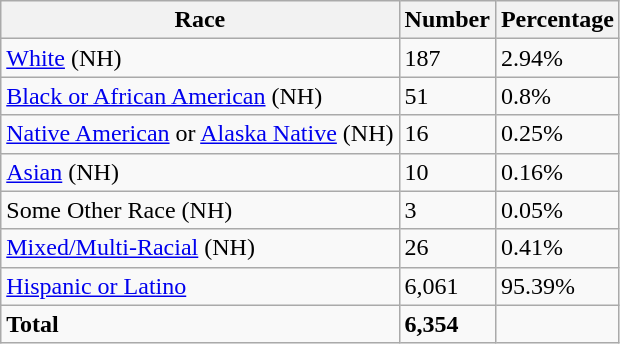<table class="wikitable">
<tr>
<th>Race</th>
<th>Number</th>
<th>Percentage</th>
</tr>
<tr>
<td><a href='#'>White</a> (NH)</td>
<td>187</td>
<td>2.94%</td>
</tr>
<tr>
<td><a href='#'>Black or African American</a> (NH)</td>
<td>51</td>
<td>0.8%</td>
</tr>
<tr>
<td><a href='#'>Native American</a> or <a href='#'>Alaska Native</a> (NH)</td>
<td>16</td>
<td>0.25%</td>
</tr>
<tr>
<td><a href='#'>Asian</a> (NH)</td>
<td>10</td>
<td>0.16%</td>
</tr>
<tr>
<td>Some Other Race (NH)</td>
<td>3</td>
<td>0.05%</td>
</tr>
<tr>
<td><a href='#'>Mixed/Multi-Racial</a> (NH)</td>
<td>26</td>
<td>0.41%</td>
</tr>
<tr>
<td><a href='#'>Hispanic or Latino</a></td>
<td>6,061</td>
<td>95.39%</td>
</tr>
<tr>
<td><strong>Total</strong></td>
<td><strong>6,354</strong></td>
<td></td>
</tr>
</table>
